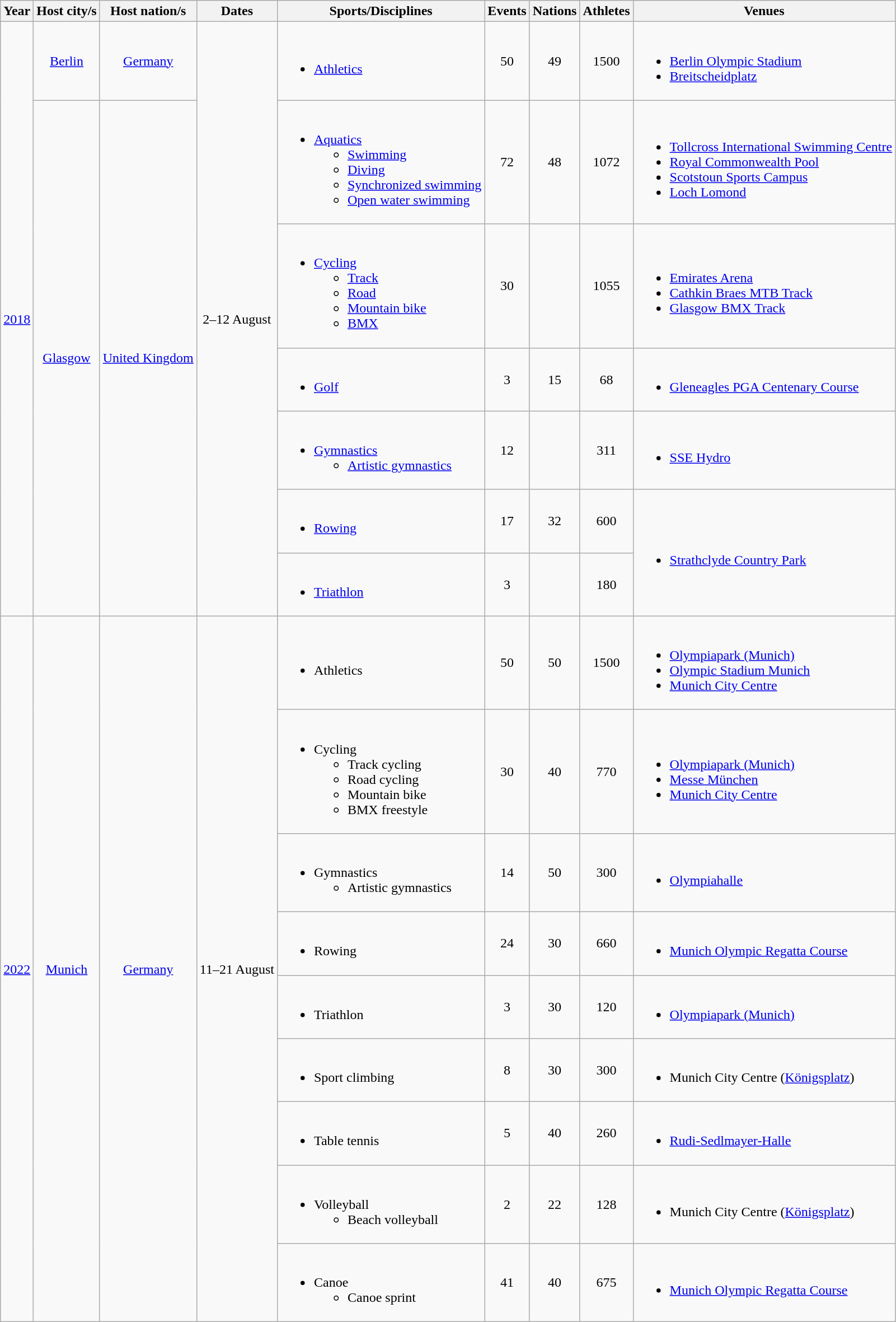<table class="wikitable">
<tr>
<th>Year</th>
<th>Host city/s</th>
<th>Host nation/s</th>
<th>Dates</th>
<th>Sports/Disciplines</th>
<th>Events</th>
<th>Nations</th>
<th>Athletes</th>
<th>Venues</th>
</tr>
<tr>
<td rowspan="7" style="text-align:center;"><a href='#'>2018</a></td>
<td style="text-align:center;"><a href='#'>Berlin</a></td>
<td style="text-align:center;"><a href='#'>Germany</a></td>
<td rowspan="7" style="text-align:center">2–12 August</td>
<td><br><ul><li><a href='#'>Athletics</a></li></ul></td>
<td style="text-align:center">50</td>
<td style="text-align:center">49</td>
<td style="text-align:center">1500</td>
<td><br><ul><li><a href='#'>Berlin Olympic Stadium</a></li><li><a href='#'>Breitscheidplatz</a></li></ul></td>
</tr>
<tr>
<td rowspan=6 style="text-align:center;"><a href='#'>Glasgow</a></td>
<td rowspan=6 style="text-align:center;"><a href='#'>United Kingdom</a></td>
<td><br><ul><li><a href='#'>Aquatics</a><ul><li><a href='#'>Swimming</a></li><li><a href='#'>Diving</a></li><li><a href='#'>Synchronized swimming</a></li><li><a href='#'>Open water swimming</a></li></ul></li></ul></td>
<td style="text-align:center">72</td>
<td style="text-align:center">48</td>
<td style="text-align:center">1072</td>
<td><br><ul><li><a href='#'>Tollcross International Swimming Centre</a></li><li><a href='#'>Royal Commonwealth Pool</a></li><li><a href='#'>Scotstoun Sports Campus</a></li><li><a href='#'>Loch Lomond</a></li></ul></td>
</tr>
<tr>
<td><br><ul><li><a href='#'>Cycling</a><ul><li><a href='#'>Track</a></li><li><a href='#'>Road</a></li><li><a href='#'>Mountain bike</a></li><li><a href='#'>BMX</a></li></ul></li></ul></td>
<td style="text-align:center">30</td>
<td style="text-align:center"></td>
<td style="text-align:center">1055</td>
<td><br><ul><li><a href='#'>Emirates Arena</a></li><li><a href='#'>Cathkin Braes MTB Track</a></li><li><a href='#'>Glasgow BMX Track</a></li></ul></td>
</tr>
<tr>
<td><br><ul><li><a href='#'>Golf</a></li></ul></td>
<td style="text-align:center">3</td>
<td style="text-align:center">15</td>
<td style="text-align:center">68</td>
<td><br><ul><li><a href='#'>Gleneagles PGA Centenary Course</a></li></ul></td>
</tr>
<tr>
<td><br><ul><li><a href='#'>Gymnastics</a><ul><li><a href='#'>Artistic gymnastics</a></li></ul></li></ul></td>
<td style="text-align:center">12</td>
<td style="text-align:center"></td>
<td style="text-align:center">311</td>
<td><br><ul><li><a href='#'>SSE Hydro</a></li></ul></td>
</tr>
<tr>
<td><br><ul><li><a href='#'>Rowing</a></li></ul></td>
<td style="text-align:center">17</td>
<td style="text-align:center">32</td>
<td style="text-align:center">600</td>
<td rowspan=2><br><ul><li><a href='#'>Strathclyde Country Park</a></li></ul></td>
</tr>
<tr>
<td><br><ul><li><a href='#'>Triathlon</a></li></ul></td>
<td style="text-align:center">3</td>
<td style="text-align:center"></td>
<td style="text-align:center">180</td>
</tr>
<tr>
<td rowspan="9" style="text-align:center;"><a href='#'>2022</a></td>
<td rowspan="9" style="text-align:center;"><a href='#'>Munich</a></td>
<td rowspan="9" style="text-align:center;"><a href='#'>Germany</a></td>
<td rowspan="9" style="text-align:center;">11–21 August</td>
<td><br><ul><li>Athletics</li></ul></td>
<td style="text-align:center">50</td>
<td style="text-align:center">50</td>
<td style="text-align:center">1500</td>
<td><br><ul><li><a href='#'>Olympiapark (Munich)</a></li><li><a href='#'>Olympic Stadium Munich</a></li><li><a href='#'>Munich City Centre</a></li></ul></td>
</tr>
<tr>
<td><br><ul><li>Cycling<ul><li>Track cycling</li><li>Road cycling</li><li>Mountain bike</li><li>BMX freestyle</li></ul></li></ul></td>
<td style="text-align:center">30</td>
<td style="text-align:center">40</td>
<td style="text-align:center">770</td>
<td><br><ul><li><a href='#'>Olympiapark (Munich)</a></li><li><a href='#'>Messe München</a></li><li><a href='#'>Munich City Centre</a></li></ul></td>
</tr>
<tr>
<td><br><ul><li>Gymnastics<ul><li>Artistic gymnastics</li></ul></li></ul></td>
<td style="text-align:center">14</td>
<td style="text-align:center">50</td>
<td style="text-align:center">300</td>
<td><br><ul><li><a href='#'>Olympiahalle</a></li></ul></td>
</tr>
<tr>
<td><br><ul><li>Rowing</li></ul></td>
<td style="text-align:center">24</td>
<td style="text-align:center">30</td>
<td style="text-align:center">660</td>
<td><br><ul><li><a href='#'>Munich Olympic Regatta Course</a></li></ul></td>
</tr>
<tr>
<td><br><ul><li>Triathlon</li></ul></td>
<td style="text-align:center">3</td>
<td style="text-align:center">30</td>
<td style="text-align:center">120</td>
<td><br><ul><li><a href='#'>Olympiapark (Munich)</a></li></ul></td>
</tr>
<tr>
<td><br><ul><li>Sport climbing</li></ul></td>
<td style="text-align:center">8</td>
<td style="text-align:center">30</td>
<td style="text-align:center">300</td>
<td><br><ul><li>Munich City Centre (<a href='#'>Königsplatz</a>)</li></ul></td>
</tr>
<tr>
<td><br><ul><li>Table tennis</li></ul></td>
<td style="text-align:center">5</td>
<td style="text-align:center">40</td>
<td style="text-align:center">260</td>
<td><br><ul><li><a href='#'>Rudi-Sedlmayer-Halle</a></li></ul></td>
</tr>
<tr>
<td><br><ul><li>Volleyball<ul><li>Beach volleyball</li></ul></li></ul></td>
<td style="text-align:center">2</td>
<td style="text-align:center">22</td>
<td style="text-align:center">128</td>
<td><br><ul><li>Munich City Centre (<a href='#'>Königsplatz</a>)</li></ul></td>
</tr>
<tr>
<td><br><ul><li>Canoe<ul><li>Canoe sprint</li></ul></li></ul></td>
<td style="text-align:center">41</td>
<td style="text-align:center">40</td>
<td style="text-align:center">675</td>
<td><br><ul><li><a href='#'>Munich Olympic Regatta Course</a></li></ul></td>
</tr>
</table>
